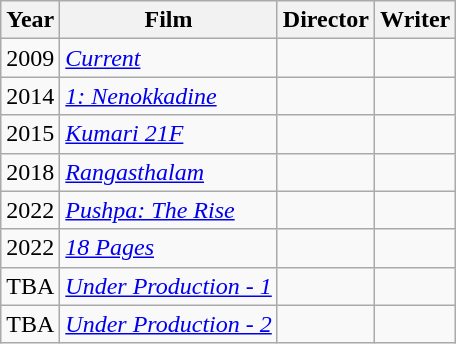<table class="wikitable sortable">
<tr>
<th scope="col">Year</th>
<th scope="col">Film</th>
<th scope="col">Director</th>
<th scope="col">Writer</th>
</tr>
<tr>
<td>2009</td>
<td><em><a href='#'>Current</a></em></td>
<td></td>
<td></td>
</tr>
<tr>
<td>2014</td>
<td><em><a href='#'>1: Nenokkadine</a></em></td>
<td></td>
<td></td>
</tr>
<tr>
<td>2015</td>
<td><em><a href='#'>Kumari 21F</a></em></td>
<td></td>
<td></td>
</tr>
<tr>
<td>2018</td>
<td><em><a href='#'>Rangasthalam</a></em></td>
<td></td>
<td></td>
</tr>
<tr>
<td>2022</td>
<td><em><a href='#'>Pushpa: The Rise</a></em></td>
<td></td>
<td></td>
</tr>
<tr>
<td>2022</td>
<td><em><a href='#'>18 Pages</a></em></td>
<td></td>
<td></td>
</tr>
<tr>
<td>TBA</td>
<td><em><a href='#'>Under Production - 1</a></em></td>
<td></td>
<td></td>
</tr>
<tr>
<td>TBA</td>
<td><em><a href='#'>Under Production - 2</a></em></td>
<td></td>
<td></td>
</tr>
</table>
